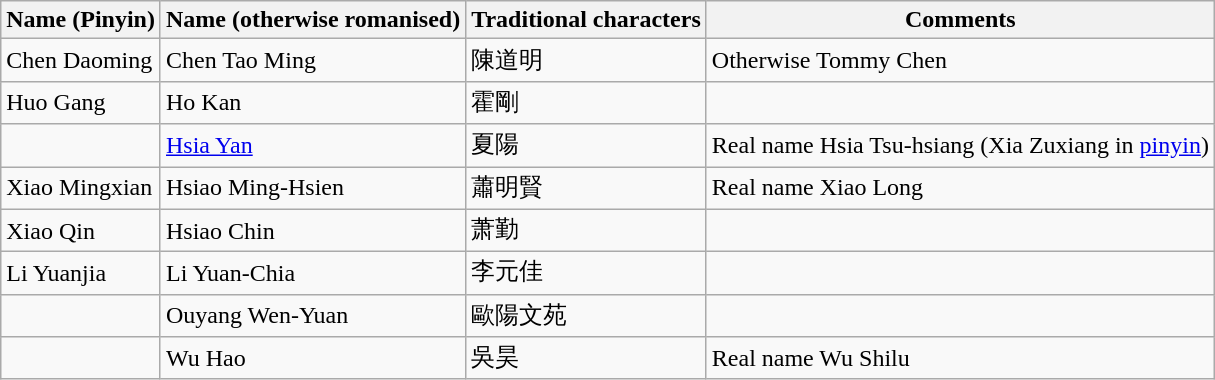<table class="wikitable" border=1>
<tr>
<th>Name (Pinyin)</th>
<th>Name (otherwise romanised)</th>
<th>Traditional characters</th>
<th>Comments</th>
</tr>
<tr>
<td>Chen Daoming</td>
<td>Chen Tao Ming</td>
<td>陳道明</td>
<td>Otherwise Tommy Chen</td>
</tr>
<tr>
<td>Huo Gang</td>
<td>Ho Kan</td>
<td>霍剛</td>
<td></td>
</tr>
<tr>
<td></td>
<td><a href='#'>Hsia Yan</a></td>
<td>夏陽</td>
<td>Real name Hsia Tsu-hsiang (Xia Zuxiang in <a href='#'>pinyin</a>)</td>
</tr>
<tr>
<td>Xiao Mingxian</td>
<td>Hsiao Ming-Hsien</td>
<td>蕭明賢</td>
<td>Real name Xiao Long</td>
</tr>
<tr>
<td>Xiao Qin</td>
<td>Hsiao Chin</td>
<td>萧勤</td>
<td></td>
</tr>
<tr>
<td>Li Yuanjia</td>
<td>Li Yuan-Chia</td>
<td>李元佳</td>
<td></td>
</tr>
<tr>
<td></td>
<td>Ouyang Wen-Yuan</td>
<td>歐陽文苑</td>
<td></td>
</tr>
<tr>
<td></td>
<td>Wu Hao</td>
<td>吳昊</td>
<td>Real name Wu Shilu</td>
</tr>
</table>
